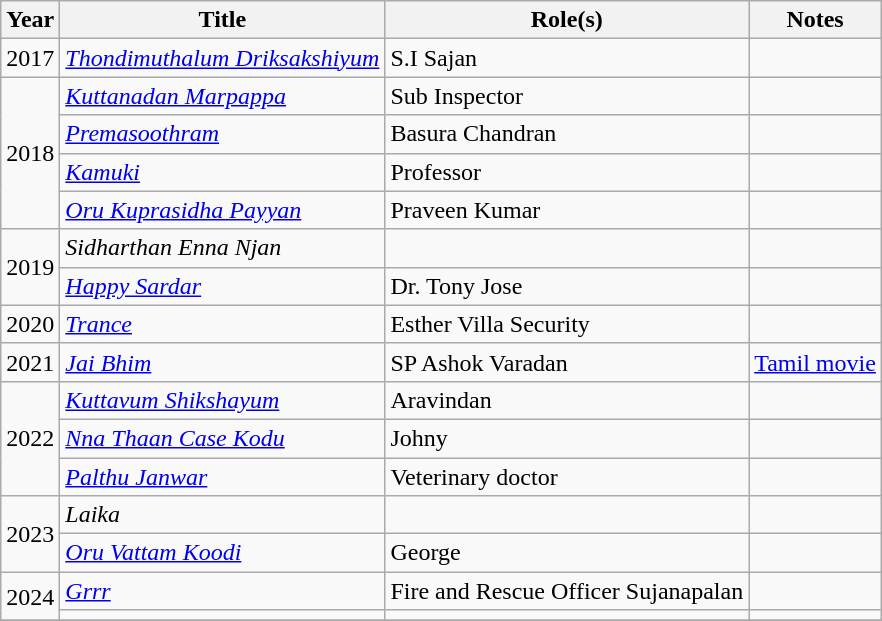<table class="wikitable sortable">
<tr>
<th scope="col">Year</th>
<th scope="col">Title</th>
<th scope="col">Role(s)</th>
<th scope="col" class="unsortable">Notes</th>
</tr>
<tr>
<td>2017</td>
<td><em><a href='#'>Thondimuthalum Driksakshiyum</a></em></td>
<td>S.I Sajan</td>
<td></td>
</tr>
<tr>
<td rowspan=4>2018</td>
<td><em><a href='#'>Kuttanadan Marpappa</a></em></td>
<td>Sub Inspector</td>
<td></td>
</tr>
<tr>
<td><em><a href='#'>Premasoothram</a></em></td>
<td>Basura Chandran</td>
<td></td>
</tr>
<tr>
<td><em><a href='#'>Kamuki</a></em></td>
<td>Professor</td>
<td></td>
</tr>
<tr>
<td><em><a href='#'>Oru Kuprasidha Payyan</a></em></td>
<td>Praveen Kumar</td>
<td></td>
</tr>
<tr>
<td rowspan=2>2019</td>
<td><em>Sidharthan Enna Njan</em></td>
<td></td>
<td></td>
</tr>
<tr>
<td><em><a href='#'>Happy Sardar</a></em></td>
<td>Dr. Tony Jose</td>
<td></td>
</tr>
<tr>
<td>2020</td>
<td><em><a href='#'>Trance</a></em></td>
<td>Esther Villa Security</td>
<td></td>
</tr>
<tr>
<td>2021</td>
<td><em><a href='#'>Jai Bhim</a></em></td>
<td>SP Ashok Varadan</td>
<td><a href='#'>Tamil movie</a></td>
</tr>
<tr>
<td rowspan=3>2022</td>
<td><em><a href='#'>Kuttavum Shikshayum</a></em></td>
<td>Aravindan</td>
<td></td>
</tr>
<tr>
<td><em><a href='#'>Nna Thaan Case Kodu</a></em></td>
<td>Johny</td>
<td></td>
</tr>
<tr>
<td><em><a href='#'>Palthu Janwar</a></em></td>
<td>Veterinary doctor</td>
<td></td>
</tr>
<tr>
<td rowspan=2>2023</td>
<td><em>Laika</em></td>
<td></td>
<td></td>
</tr>
<tr>
<td><em><a href='#'>Oru Vattam Koodi</a></em></td>
<td>George</td>
<td></td>
</tr>
<tr>
<td rowspan=2>2024</td>
<td><em><a href='#'>Grrr</a></em></td>
<td>Fire and Rescue Officer Sujanapalan</td>
<td></td>
</tr>
<tr>
<td></td>
<td></td>
<td></td>
</tr>
<tr>
</tr>
</table>
